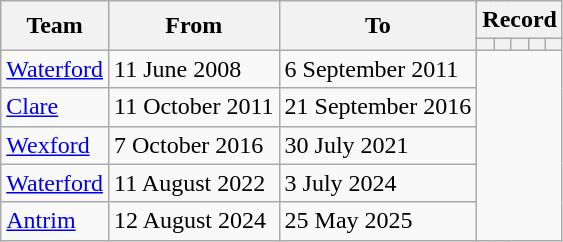<table class=wikitable style="text-align: center">
<tr>
<th rowspan=2>Team</th>
<th rowspan=2>From</th>
<th rowspan=2>To</th>
<th colspan=5>Record</th>
</tr>
<tr>
<th></th>
<th></th>
<th></th>
<th></th>
<th></th>
</tr>
<tr>
<td align=left><a href='#'>Waterford</a></td>
<td align=left>11 June 2008</td>
<td align=left>6 September 2011<br></td>
</tr>
<tr>
<td align=left><a href='#'>Clare</a></td>
<td align=left>11 October 2011</td>
<td align=left>21 September 2016<br></td>
</tr>
<tr>
<td align=left><a href='#'>Wexford</a></td>
<td align=left>7 October 2016</td>
<td align=left>30 July 2021<br></td>
</tr>
<tr>
<td align=left><a href='#'>Waterford</a></td>
<td align=left>11 August 2022</td>
<td align=left>3 July 2024<br></td>
</tr>
<tr>
<td align=left><a href='#'>Antrim</a></td>
<td align=left>12 August 2024</td>
<td align=left>25 May 2025<br></td>
</tr>
</table>
